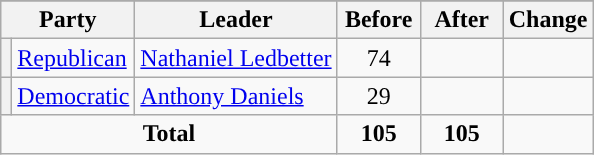<table class="wikitable" style="text-align:center;">
<tr>
</tr>
<tr>
<th colspan=2>Party</th>
<th>Leader</th>
<th style="width:3em">Before</th>
<th style="width:3em">After</th>
<th style="width:3em">Change</th>
</tr>
<tr>
<th style="background-color:"></th>
<td style="text-align:left;"><a href='#'>Republican</a></td>
<td style="text-align:left;"><a href='#'>Nathaniel Ledbetter</a></td>
<td>74</td>
<td></td>
<td></td>
</tr>
<tr>
<th style="background-color:"></th>
<td style="text-align:left;"><a href='#'>Democratic</a></td>
<td style="text-align:left;"><a href='#'>Anthony Daniels</a></td>
<td>29</td>
<td></td>
<td></td>
</tr>
<tr>
<td colspan=3><strong>Total</strong></td>
<td><strong>105</strong></td>
<td><strong>105</strong></td>
<td></td>
</tr>
</table>
